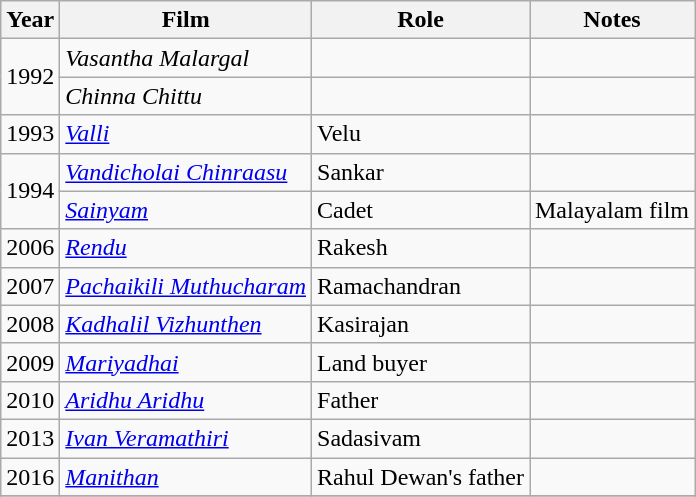<table class="wikitable sortable">
<tr>
<th>Year</th>
<th>Film</th>
<th>Role</th>
<th>Notes</th>
</tr>
<tr>
<td rowspan="2">1992</td>
<td><em>Vasantha Malargal</em></td>
<td></td>
<td></td>
</tr>
<tr>
<td><em>Chinna Chittu</em></td>
<td></td>
<td></td>
</tr>
<tr>
<td>1993</td>
<td><em><a href='#'>Valli</a></em></td>
<td>Velu</td>
<td></td>
</tr>
<tr>
<td rowspan="2">1994</td>
<td><em><a href='#'>Vandicholai Chinraasu</a></em></td>
<td>Sankar</td>
<td></td>
</tr>
<tr>
<td><em><a href='#'>Sainyam</a></em></td>
<td>Cadet</td>
<td>Malayalam film</td>
</tr>
<tr>
<td>2006</td>
<td><em><a href='#'>Rendu</a></em></td>
<td>Rakesh</td>
<td></td>
</tr>
<tr>
<td>2007</td>
<td><em><a href='#'>Pachaikili Muthucharam</a></em></td>
<td>Ramachandran</td>
<td></td>
</tr>
<tr>
<td>2008</td>
<td><em><a href='#'>Kadhalil Vizhunthen</a></em></td>
<td>Kasirajan</td>
<td></td>
</tr>
<tr>
<td>2009</td>
<td><em><a href='#'>Mariyadhai</a></em></td>
<td>Land buyer</td>
<td></td>
</tr>
<tr>
<td>2010</td>
<td><em><a href='#'>Aridhu Aridhu</a></em></td>
<td>Father</td>
<td></td>
</tr>
<tr>
<td>2013</td>
<td><em><a href='#'>Ivan Veramathiri</a></em></td>
<td>Sadasivam</td>
<td></td>
</tr>
<tr>
<td>2016</td>
<td><em><a href='#'>Manithan</a></em></td>
<td>Rahul Dewan's father</td>
<td></td>
</tr>
<tr>
</tr>
</table>
